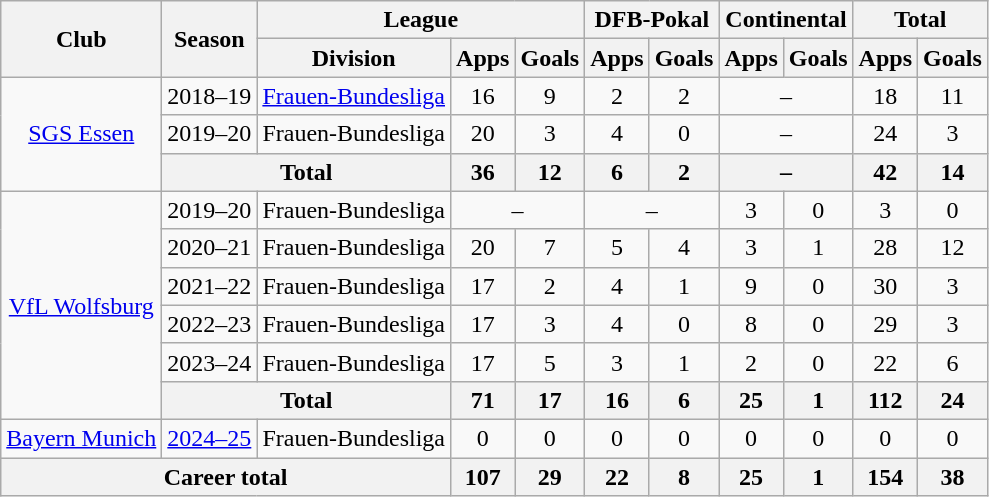<table class="wikitable" style="text-align:center">
<tr>
<th rowspan="2">Club</th>
<th rowspan="2">Season</th>
<th colspan="3">League</th>
<th colspan="2">DFB-Pokal</th>
<th colspan="2">Continental</th>
<th colspan="2">Total</th>
</tr>
<tr>
<th>Division</th>
<th>Apps</th>
<th>Goals</th>
<th>Apps</th>
<th>Goals</th>
<th>Apps</th>
<th>Goals</th>
<th>Apps</th>
<th>Goals</th>
</tr>
<tr>
<td rowspan="3"><a href='#'>SGS Essen</a></td>
<td>2018–19</td>
<td><a href='#'>Frauen-Bundesliga</a></td>
<td>16</td>
<td>9</td>
<td>2</td>
<td>2</td>
<td colspan="2">–</td>
<td>18</td>
<td>11</td>
</tr>
<tr>
<td>2019–20</td>
<td>Frauen-Bundesliga</td>
<td>20</td>
<td>3</td>
<td>4</td>
<td>0</td>
<td colspan="2">–</td>
<td>24</td>
<td>3</td>
</tr>
<tr>
<th colspan="2">Total</th>
<th>36</th>
<th>12</th>
<th>6</th>
<th>2</th>
<th colspan="2">–</th>
<th>42</th>
<th>14</th>
</tr>
<tr>
<td rowspan="6"><a href='#'>VfL Wolfsburg</a></td>
<td>2019–20</td>
<td>Frauen-Bundesliga</td>
<td colspan="2">–</td>
<td colspan="2">–</td>
<td>3</td>
<td>0</td>
<td>3</td>
<td>0</td>
</tr>
<tr>
<td>2020–21</td>
<td>Frauen-Bundesliga</td>
<td>20</td>
<td>7</td>
<td>5</td>
<td>4</td>
<td>3</td>
<td>1</td>
<td>28</td>
<td>12</td>
</tr>
<tr>
<td>2021–22</td>
<td>Frauen-Bundesliga</td>
<td>17</td>
<td>2</td>
<td>4</td>
<td>1</td>
<td>9</td>
<td>0</td>
<td>30</td>
<td>3</td>
</tr>
<tr>
<td>2022–23</td>
<td>Frauen-Bundesliga</td>
<td>17</td>
<td>3</td>
<td>4</td>
<td>0</td>
<td>8</td>
<td>0</td>
<td>29</td>
<td>3</td>
</tr>
<tr>
<td>2023–24</td>
<td>Frauen-Bundesliga</td>
<td>17</td>
<td>5</td>
<td>3</td>
<td>1</td>
<td>2</td>
<td>0</td>
<td>22</td>
<td>6</td>
</tr>
<tr>
<th colspan="2">Total</th>
<th>71</th>
<th>17</th>
<th>16</th>
<th>6</th>
<th>25</th>
<th>1</th>
<th>112</th>
<th>24</th>
</tr>
<tr>
<td rowspan="1"><a href='#'>Bayern Munich</a></td>
<td><a href='#'>2024–25</a></td>
<td>Frauen-Bundesliga</td>
<td>0</td>
<td>0</td>
<td>0</td>
<td>0</td>
<td>0</td>
<td>0</td>
<td>0</td>
<td>0</td>
</tr>
<tr>
<th colspan="3">Career total</th>
<th>107</th>
<th>29</th>
<th>22</th>
<th>8</th>
<th>25</th>
<th>1</th>
<th>154</th>
<th>38</th>
</tr>
</table>
